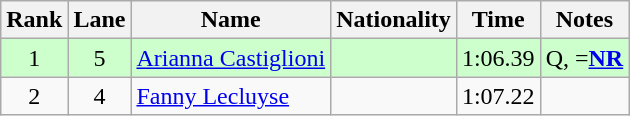<table class="wikitable sortable" style="text-align:center">
<tr>
<th>Rank</th>
<th>Lane</th>
<th>Name</th>
<th>Nationality</th>
<th>Time</th>
<th>Notes</th>
</tr>
<tr bgcolor=ccffcc>
<td>1</td>
<td>5</td>
<td align=left><a href='#'>Arianna Castiglioni</a></td>
<td align=left></td>
<td>1:06.39</td>
<td>Q, =<strong><a href='#'>NR</a></strong></td>
</tr>
<tr>
<td>2</td>
<td>4</td>
<td align=left><a href='#'>Fanny Lecluyse</a></td>
<td align=left></td>
<td>1:07.22</td>
<td></td>
</tr>
</table>
